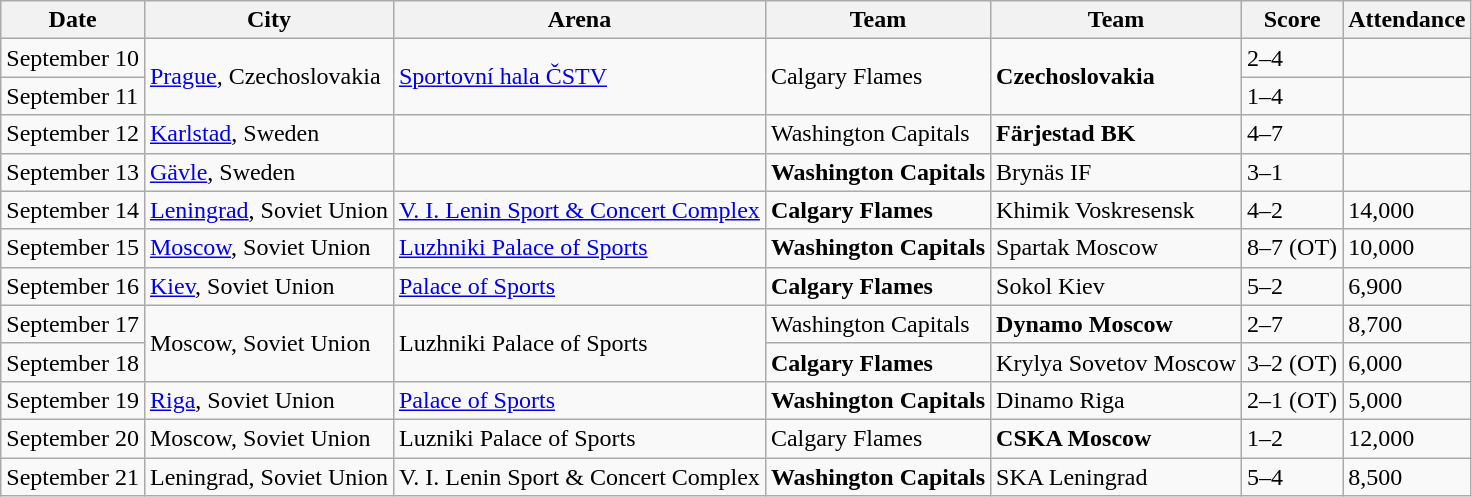<table class="wikitable">
<tr>
<th>Date</th>
<th>City</th>
<th>Arena</th>
<th>Team</th>
<th>Team</th>
<th>Score</th>
<th>Attendance</th>
</tr>
<tr>
<td>September 10</td>
<td rowspan="2"><a href='#'>Prague</a>, Czechoslovakia</td>
<td rowspan="2"><a href='#'>Sportovní hala ČSTV</a></td>
<td rowspan="2">Calgary Flames</td>
<td rowspan="2"><strong>Czechoslovakia</strong></td>
<td>2–4</td>
<td></td>
</tr>
<tr>
<td>September 11</td>
<td>1–4</td>
</tr>
<tr>
<td>September 12</td>
<td><a href='#'>Karlstad</a>, Sweden</td>
<td></td>
<td>Washington Capitals</td>
<td><strong>Färjestad BK</strong></td>
<td>4–7</td>
<td></td>
</tr>
<tr>
<td>September 13</td>
<td><a href='#'>Gävle</a>, Sweden</td>
<td></td>
<td><strong>Washington Capitals</strong></td>
<td>Brynäs IF</td>
<td>3–1</td>
<td></td>
</tr>
<tr>
<td>September 14</td>
<td><a href='#'>Leningrad</a>, Soviet Union</td>
<td><a href='#'>V. I. Lenin Sport & Concert Complex</a></td>
<td><strong>Calgary Flames</strong></td>
<td>Khimik Voskresensk</td>
<td>4–2</td>
<td>14,000</td>
</tr>
<tr>
<td>September 15</td>
<td><a href='#'>Moscow</a>, Soviet Union</td>
<td><a href='#'>Luzhniki Palace of Sports</a></td>
<td><strong>Washington Capitals</strong></td>
<td>Spartak Moscow</td>
<td>8–7 (OT)</td>
<td>10,000</td>
</tr>
<tr>
<td>September 16</td>
<td><a href='#'>Kiev</a>, Soviet Union</td>
<td><a href='#'>Palace of Sports</a></td>
<td><strong>Calgary Flames</strong></td>
<td>Sokol Kiev</td>
<td>5–2</td>
<td>6,900</td>
</tr>
<tr>
<td>September 17</td>
<td rowspan="2">Moscow, Soviet Union</td>
<td rowspan="2">Luzhniki Palace of Sports</td>
<td>Washington Capitals</td>
<td><strong>Dynamo Moscow</strong></td>
<td>2–7</td>
<td>8,700</td>
</tr>
<tr>
<td>September 18</td>
<td><strong>Calgary Flames</strong></td>
<td>Krylya Sovetov Moscow</td>
<td>3–2 (OT)</td>
<td>6,000</td>
</tr>
<tr>
<td>September 19</td>
<td><a href='#'>Riga</a>, Soviet Union</td>
<td><a href='#'>Palace of Sports</a></td>
<td><strong>Washington Capitals</strong></td>
<td>Dinamo Riga</td>
<td>2–1 (OT)</td>
<td>5,000</td>
</tr>
<tr>
<td>September 20</td>
<td>Moscow, Soviet Union</td>
<td>Luzniki Palace of Sports</td>
<td>Calgary Flames</td>
<td><strong>CSKA Moscow</strong></td>
<td>1–2</td>
<td>12,000</td>
</tr>
<tr>
<td>September 21</td>
<td>Leningrad, Soviet Union</td>
<td>V. I. Lenin Sport & Concert Complex</td>
<td><strong>Washington Capitals</strong></td>
<td>SKA Leningrad</td>
<td>5–4</td>
<td>8,500</td>
</tr>
</table>
